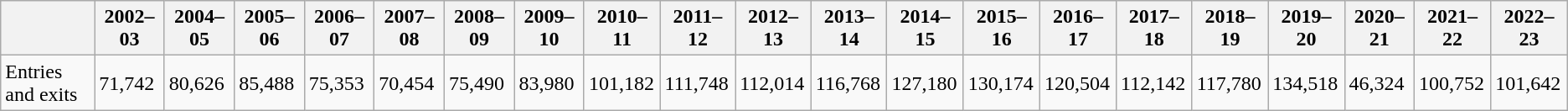<table class="wikitable">
<tr>
<th></th>
<th>2002–03</th>
<th>2004–05</th>
<th>2005–06</th>
<th>2006–07</th>
<th>2007–08</th>
<th>2008–09</th>
<th>2009–10</th>
<th>2010–11</th>
<th>2011–12</th>
<th>2012–13</th>
<th>2013–14</th>
<th>2014–15</th>
<th>2015–16</th>
<th>2016–17</th>
<th>2017–18</th>
<th>2018–19</th>
<th>2019–20</th>
<th>2020–21</th>
<th>2021–22</th>
<th>2022–23</th>
</tr>
<tr>
<td>Entries and exits</td>
<td>71,742</td>
<td>80,626</td>
<td>85,488</td>
<td>75,353</td>
<td>70,454</td>
<td>75,490</td>
<td>83,980</td>
<td>101,182</td>
<td>111,748</td>
<td>112,014</td>
<td>116,768</td>
<td>127,180</td>
<td>130,174</td>
<td>120,504</td>
<td>112,142</td>
<td>117,780</td>
<td>134,518</td>
<td>46,324</td>
<td>100,752</td>
<td>101,642</td>
</tr>
</table>
